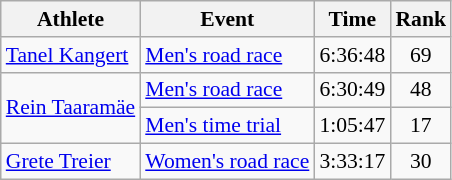<table class=wikitable style="font-size:90%">
<tr>
<th>Athlete</th>
<th>Event</th>
<th>Time</th>
<th>Rank</th>
</tr>
<tr align=center>
<td align=left><a href='#'>Tanel Kangert</a></td>
<td align=left><a href='#'>Men's road race</a></td>
<td>6:36:48</td>
<td>69</td>
</tr>
<tr align=center>
<td align=left rowspan=2><a href='#'>Rein Taaramäe</a></td>
<td align=left><a href='#'>Men's road race</a></td>
<td>6:30:49</td>
<td>48</td>
</tr>
<tr align=center>
<td align=left><a href='#'>Men's time trial</a></td>
<td>1:05:47</td>
<td>17</td>
</tr>
<tr align=center>
<td align=left><a href='#'>Grete Treier</a></td>
<td align=left><a href='#'>Women's road race</a></td>
<td>3:33:17</td>
<td>30</td>
</tr>
</table>
